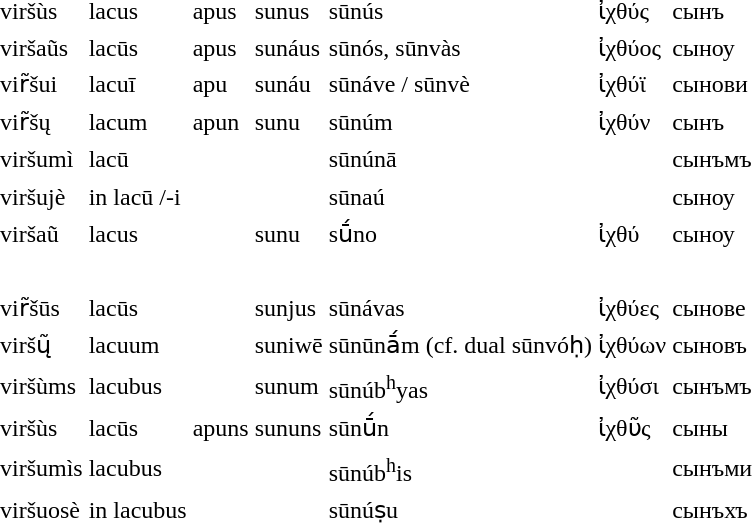<table class="toccolours" style="line-height: 1.3em; float:none; padding: 10px 15px 10px 15px;">
<tr>
<td style="padding: 0px 0px 10px 0px;"><br></td>
<td style="padding: 0px 0px 10px 0px;"><br></td>
<td style="padding: 0px 0px 10px 0px;"><br></td>
<td style="padding: 0px 0px 10px 0px;"></td>
<td></td>
<td style="padding: 0px 0px 10px 0px;"></td>
<td style="padding: 0px 0px 10px 0px;"></td>
</tr>
<tr>
<td>viršùs</td>
<td>lacus</td>
<td>apus</td>
<td>sunus</td>
<td>sūnús</td>
<td>ἰχθύς</td>
<td>сынъ</td>
</tr>
<tr>
<td>viršaũs</td>
<td>lacūs</td>
<td>apus</td>
<td>sunáus</td>
<td>sūnós, sūnvàs</td>
<td>ἰχθύος</td>
<td>сыноу</td>
</tr>
<tr>
<td>vir̃šui</td>
<td>lacuī</td>
<td>apu</td>
<td>sunáu</td>
<td>sūnáve / sūnvè</td>
<td>ἰχθύϊ</td>
<td>сынови</td>
</tr>
<tr>
<td>vir̃šų</td>
<td>lacum</td>
<td>apun</td>
<td>sunu</td>
<td>sūnúm</td>
<td>ἰχθύν</td>
<td>сынъ</td>
</tr>
<tr>
<td>viršumì</td>
<td>lacū</td>
<td></td>
<td></td>
<td>sūnúnā</td>
<td></td>
<td>сынъмъ</td>
</tr>
<tr>
<td>viršujè</td>
<td>in lacū /-i</td>
<td></td>
<td></td>
<td>sūnaú</td>
<td></td>
<td>сыноу</td>
</tr>
<tr>
<td>viršaũ</td>
<td>lacus</td>
<td></td>
<td>sunu</td>
<td>sū́no</td>
<td>ἰχθύ</td>
<td>сыноу</td>
</tr>
<tr>
<td> </td>
</tr>
<tr>
<td>vir̃šūs</td>
<td>lacūs</td>
<td></td>
<td>sunjus</td>
<td>sūnávas</td>
<td>ἰχθύες</td>
<td>сынове</td>
</tr>
<tr>
<td>viršų̃</td>
<td>lacuum</td>
<td></td>
<td>suniwē</td>
<td>sūnūnā́m (cf. dual sūnvóḥ)</td>
<td>ἰχθύων</td>
<td>сыновъ</td>
</tr>
<tr>
<td>viršùms</td>
<td>lacubus</td>
<td></td>
<td>sunum</td>
<td>sūnúb<sup>h</sup>yas</td>
<td>ἰχθύσι</td>
<td>сынъмъ</td>
</tr>
<tr>
<td>viršùs</td>
<td>lacūs</td>
<td>apuns</td>
<td>sununs</td>
<td>sūnū́n</td>
<td>ἰχθῦς</td>
<td>сыны</td>
</tr>
<tr>
<td>viršumìs</td>
<td>lacubus</td>
<td></td>
<td></td>
<td>sūnúb<sup>h</sup>is</td>
<td></td>
<td>сынъми</td>
</tr>
<tr>
<td>viršuosè</td>
<td>in lacubus</td>
<td></td>
<td></td>
<td>sūnúṣu</td>
<td></td>
<td>сынъхъ</td>
</tr>
</table>
